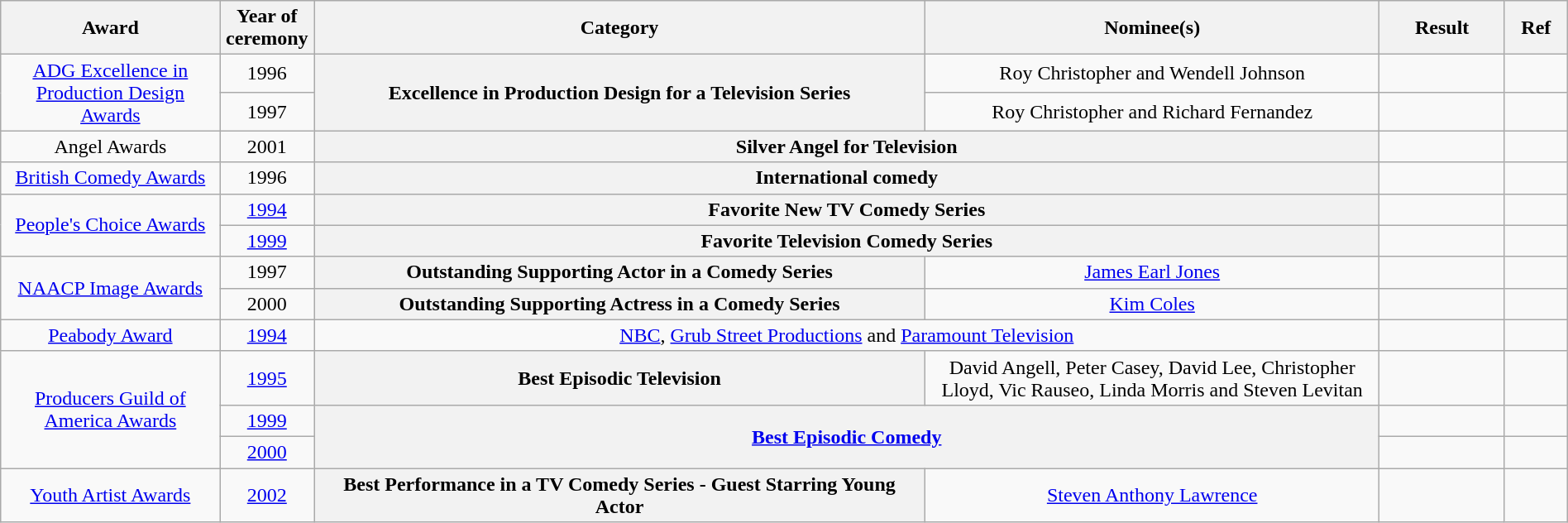<table class="wikitable plainrowheaders" style="font-size: 100%; text-align:center" width=100%>
<tr>
<th scope="col" width="14%">Award</th>
<th scope="col" width="6%">Year of ceremony</th>
<th scope="col" width="39%">Category</th>
<th scope="col" width="29%">Nominee(s)</th>
<th scope="col" width="8%">Result</th>
<th scope="col" width="4%">Ref</th>
</tr>
<tr>
<td rowspan="2"><a href='#'>ADG Excellence in Production Design Awards</a></td>
<td>1996</td>
<th scope="row" style="text-align:center" rowspan="2">Excellence in Production Design for a Television Series</th>
<td>Roy Christopher and Wendell Johnson</td>
<td></td>
<td></td>
</tr>
<tr>
<td>1997</td>
<td>Roy Christopher and Richard Fernandez</td>
<td></td>
<td></td>
</tr>
<tr>
<td>Angel Awards</td>
<td>2001</td>
<th scope="row" style="text-align:center" colspan="2">Silver Angel for Television</th>
<td></td>
<td></td>
</tr>
<tr>
<td><a href='#'>British Comedy Awards</a></td>
<td>1996</td>
<th scope="row" style="text-align:center" colspan="2">International comedy</th>
<td></td>
<td></td>
</tr>
<tr>
<td rowspan="2"><a href='#'>People's Choice Awards</a></td>
<td><a href='#'>1994</a></td>
<th scope="row" style="text-align:center" colspan="2">Favorite New TV Comedy Series</th>
<td></td>
<td></td>
</tr>
<tr>
<td><a href='#'>1999</a></td>
<th scope="row" style="text-align:center" colspan="2">Favorite Television Comedy Series</th>
<td></td>
<td></td>
</tr>
<tr>
<td rowspan="2"><a href='#'>NAACP Image Awards</a></td>
<td>1997</td>
<th scope="row" style="text-align:center">Outstanding Supporting Actor in a Comedy Series</th>
<td><a href='#'>James Earl Jones</a></td>
<td></td>
<td></td>
</tr>
<tr>
<td>2000</td>
<th scope="row" style="text-align:center">Outstanding Supporting Actress in a Comedy Series</th>
<td><a href='#'>Kim Coles</a></td>
<td></td>
<td></td>
</tr>
<tr>
<td><a href='#'>Peabody Award</a></td>
<td><a href='#'>1994</a></td>
<td colspan="2"><a href='#'>NBC</a>, <a href='#'>Grub Street Productions</a> and <a href='#'>Paramount Television</a></td>
<td></td>
<td></td>
</tr>
<tr>
<td rowspan="3"><a href='#'>Producers Guild of America Awards</a></td>
<td><a href='#'>1995</a></td>
<th scope="row" style="text-align:center">Best Episodic Television</th>
<td>David Angell, Peter Casey, David Lee, Christopher Lloyd, Vic Rauseo, Linda Morris and Steven Levitan</td>
<td></td>
<td></td>
</tr>
<tr>
<td><a href='#'>1999</a></td>
<th scope="row" style="text-align:center" colspan="2" rowspan="2"><a href='#'>Best Episodic Comedy</a></th>
<td></td>
<td></td>
</tr>
<tr>
<td><a href='#'>2000</a></td>
<td></td>
<td></td>
</tr>
<tr>
<td><a href='#'>Youth Artist Awards</a></td>
<td><a href='#'>2002</a></td>
<th scope="row" style="text-align:center">Best Performance in a TV Comedy Series - Guest Starring Young Actor</th>
<td><a href='#'>Steven Anthony Lawrence</a></td>
<td></td>
<td></td>
</tr>
</table>
